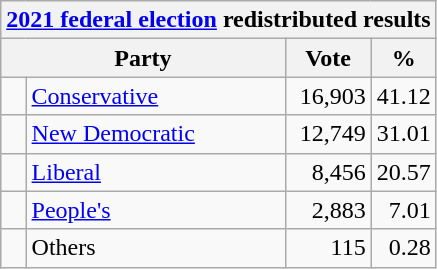<table class="wikitable">
<tr>
<th colspan="4"><a href='#'>2021 federal election</a> redistributed results</th>
</tr>
<tr>
<th bgcolor="#DDDDFF" width="130px" colspan="2">Party</th>
<th bgcolor="#DDDDFF" width="50px">Vote</th>
<th bgcolor="#DDDDFF" width="30px">%</th>
</tr>
<tr>
<td> </td>
<td><a href='#'>Conservative</a></td>
<td align=right>16,903</td>
<td align=right>41.12</td>
</tr>
<tr>
<td> </td>
<td><a href='#'>New Democratic</a></td>
<td align=right>12,749</td>
<td align=right>31.01</td>
</tr>
<tr>
<td> </td>
<td><a href='#'>Liberal</a></td>
<td align=right>8,456</td>
<td align=right>20.57</td>
</tr>
<tr>
<td> </td>
<td><a href='#'>People's</a></td>
<td align=right>2,883</td>
<td align=right>7.01</td>
</tr>
<tr>
<td> </td>
<td>Others</td>
<td align=right>115</td>
<td align=right>0.28</td>
</tr>
</table>
